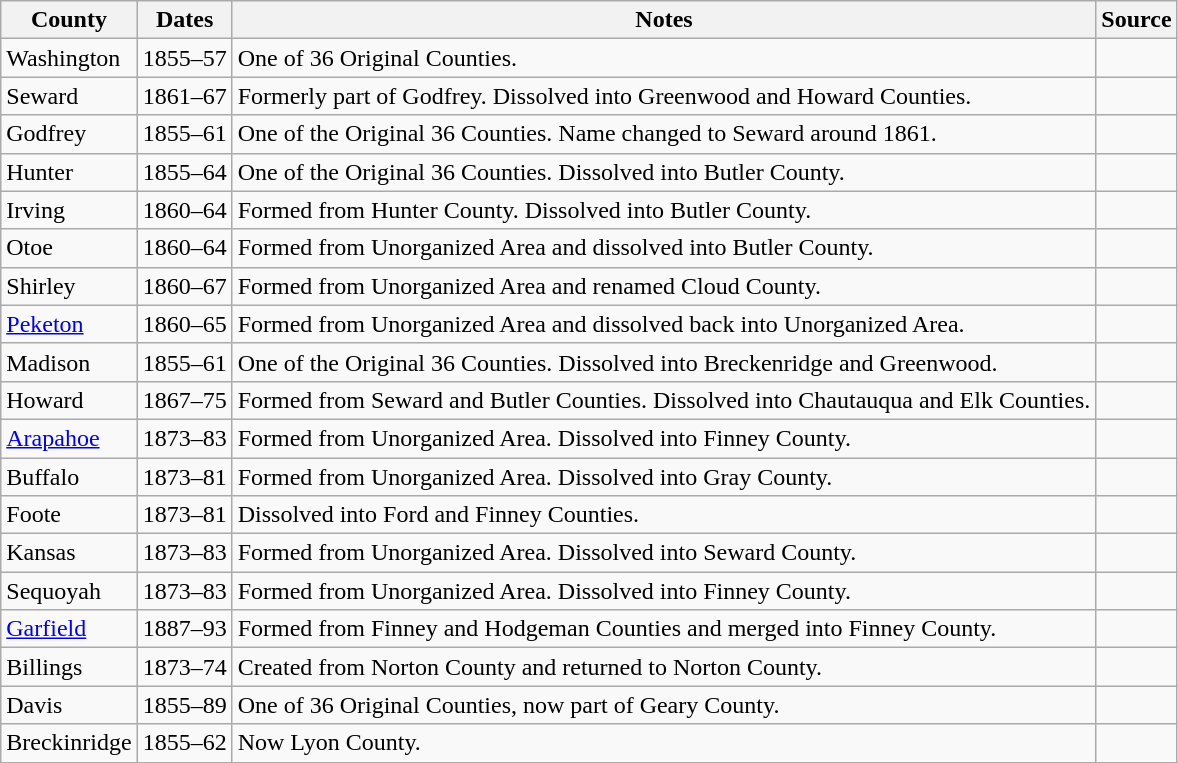<table class="wikitable sortable" border="1">
<tr>
<th>County</th>
<th>Dates</th>
<th class="unsortable">Notes</th>
<th class="unsortable">Source</th>
</tr>
<tr>
<td>Washington</td>
<td>1855–57</td>
<td>One of 36 Original Counties.</td>
<td></td>
</tr>
<tr>
<td>Seward</td>
<td>1861–67</td>
<td>Formerly part of Godfrey. Dissolved into Greenwood and Howard Counties.</td>
<td></td>
</tr>
<tr>
<td>Godfrey</td>
<td>1855–61</td>
<td>One of the Original 36 Counties. Name changed to Seward around 1861.</td>
<td></td>
</tr>
<tr>
<td>Hunter</td>
<td>1855–64</td>
<td>One of the Original 36 Counties. Dissolved into Butler County.</td>
<td></td>
</tr>
<tr>
<td>Irving</td>
<td>1860–64</td>
<td>Formed from Hunter County. Dissolved into Butler County.</td>
<td></td>
</tr>
<tr>
<td>Otoe</td>
<td>1860–64</td>
<td>Formed from Unorganized Area and dissolved into Butler County.</td>
<td></td>
</tr>
<tr>
<td>Shirley</td>
<td>1860–67</td>
<td>Formed from Unorganized Area and renamed Cloud County.</td>
<td></td>
</tr>
<tr>
<td><a href='#'>Peketon</a></td>
<td>1860–65</td>
<td>Formed from Unorganized Area and dissolved back into Unorganized Area.</td>
<td></td>
</tr>
<tr>
<td>Madison</td>
<td>1855–61</td>
<td>One of the Original 36 Counties.  Dissolved into Breckenridge and Greenwood.</td>
<td></td>
</tr>
<tr>
<td>Howard</td>
<td>1867–75</td>
<td>Formed from Seward and Butler Counties. Dissolved into Chautauqua and Elk Counties.</td>
<td></td>
</tr>
<tr>
<td><a href='#'>Arapahoe</a></td>
<td>1873–83</td>
<td>Formed from Unorganized Area.  Dissolved into Finney County.</td>
<td></td>
</tr>
<tr>
<td>Buffalo</td>
<td>1873–81</td>
<td>Formed from Unorganized Area.  Dissolved into Gray County.</td>
<td></td>
</tr>
<tr>
<td>Foote</td>
<td>1873–81</td>
<td>Dissolved into Ford and Finney Counties.</td>
<td></td>
</tr>
<tr>
<td>Kansas</td>
<td>1873–83</td>
<td>Formed from Unorganized Area.  Dissolved into Seward County.</td>
<td></td>
</tr>
<tr>
<td>Sequoyah</td>
<td>1873–83</td>
<td>Formed from Unorganized Area.  Dissolved into Finney County.</td>
<td></td>
</tr>
<tr>
<td><a href='#'>Garfield</a></td>
<td>1887–93</td>
<td>Formed from Finney and Hodgeman Counties and merged into Finney County.</td>
<td></td>
</tr>
<tr>
<td>Billings</td>
<td>1873–74</td>
<td>Created from Norton County and returned to Norton County.</td>
<td></td>
</tr>
<tr>
<td>Davis</td>
<td>1855–89</td>
<td>One of 36 Original Counties, now part of Geary County.</td>
<td></td>
</tr>
<tr>
<td>Breckinridge</td>
<td>1855–62</td>
<td>Now Lyon County.</td>
<td></td>
</tr>
</table>
